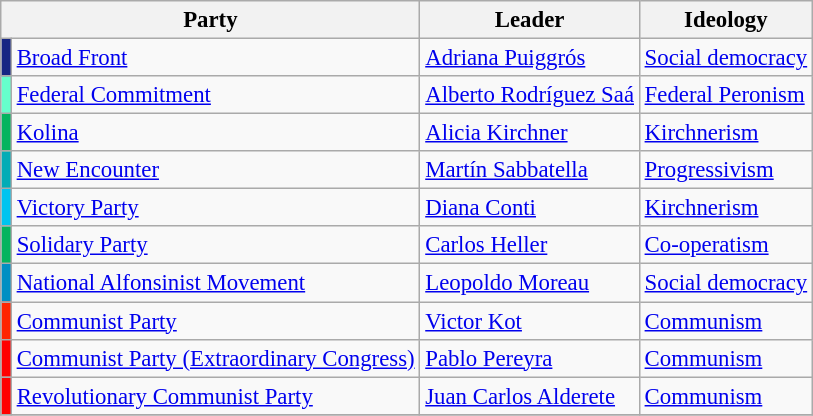<table class="wikitable" style="font-size:95%">
<tr>
<th colspan=2>Party</th>
<th>Leader</th>
<th>Ideology</th>
</tr>
<tr>
<td bgcolor="#172683"></td>
<td><a href='#'>Broad Front</a></td>
<td><a href='#'>Adriana Puiggrós</a></td>
<td><a href='#'>Social democracy</a></td>
</tr>
<tr>
<td bgcolor="#66ffcc"></td>
<td><a href='#'>Federal Commitment</a></td>
<td><a href='#'>Alberto Rodríguez Saá</a></td>
<td><a href='#'>Federal Peronism</a></td>
</tr>
<tr>
<td bgcolor="#04b45f"></td>
<td><a href='#'>Kolina</a></td>
<td><a href='#'>Alicia Kirchner</a></td>
<td><a href='#'>Kirchnerism</a></td>
</tr>
<tr>
<td bgcolor="#03ACB6"></td>
<td><a href='#'>New Encounter</a></td>
<td><a href='#'>Martín Sabbatella</a></td>
<td><a href='#'>Progressivism</a></td>
</tr>
<tr>
<td bgcolor="#00c4f0"></td>
<td><a href='#'>Victory Party</a></td>
<td><a href='#'>Diana Conti</a></td>
<td><a href='#'>Kirchnerism</a></td>
</tr>
<tr>
<td bgcolor="#04b45f"></td>
<td><a href='#'>Solidary Party</a></td>
<td><a href='#'>Carlos Heller</a></td>
<td><a href='#'>Co-operatism</a></td>
</tr>
<tr>
<td bgcolor="#008fc3"></td>
<td><a href='#'>National Alfonsinist Movement</a></td>
<td><a href='#'>Leopoldo Moreau</a></td>
<td><a href='#'>Social democracy</a></td>
</tr>
<tr>
<td bgcolor="#ff2400"></td>
<td><a href='#'>Communist Party</a></td>
<td><a href='#'>Victor Kot</a></td>
<td><a href='#'>Communism</a></td>
</tr>
<tr>
<td bgcolor=red></td>
<td><a href='#'>Communist Party (Extraordinary Congress)</a></td>
<td><a href='#'>Pablo Pereyra</a></td>
<td><a href='#'>Communism</a></td>
</tr>
<tr>
<td bgcolor=red></td>
<td><a href='#'>Revolutionary Communist Party</a></td>
<td><a href='#'>Juan Carlos Alderete</a></td>
<td><a href='#'>Communism</a></td>
</tr>
<tr>
</tr>
</table>
